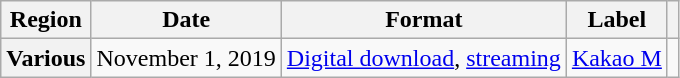<table class="wikitable plainrowheaders">
<tr>
<th>Region</th>
<th>Date</th>
<th>Format</th>
<th>Label</th>
<th></th>
</tr>
<tr>
<th scope="row">Various</th>
<td>November 1, 2019</td>
<td><a href='#'>Digital download</a>, <a href='#'>streaming</a></td>
<td rowspan="2"><a href='#'>Kakao M</a></td>
<td></td>
</tr>
</table>
